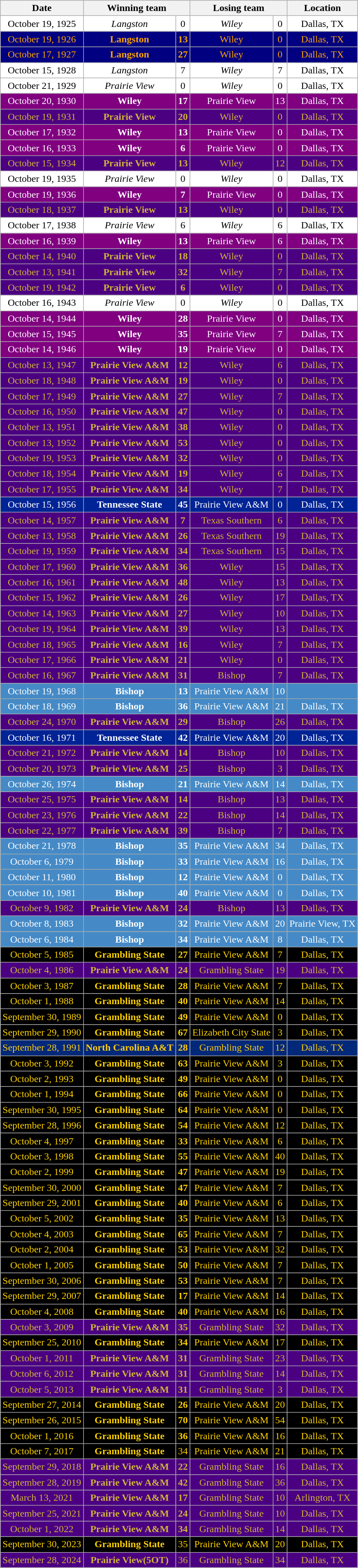<table class="wikitable">
<tr>
<th>Date</th>
<th colspan=2>Winning team</th>
<th colspan=2>Losing team</th>
<th>Location</th>
</tr>
<tr style="text-align:center; background:#fff; color:#000;">
<td>October 19, 1925</td>
<td><em>Langston</em></td>
<td>0</td>
<td><em>Wiley</em></td>
<td>0</td>
<td>Dallas, TX</td>
</tr>
<tr style="text-align:center; background:navy; color:orange;">
<td>October 19, 1926</td>
<td><strong>Langston</strong></td>
<td><strong>13</strong></td>
<td>Wiley</td>
<td>0</td>
<td>Dallas, TX</td>
</tr>
<tr style="text-align:center; background:navy; color:orange;">
<td>October 17, 1927</td>
<td><strong>Langston</strong></td>
<td><strong>27</strong></td>
<td>Wiley</td>
<td>0</td>
<td>Dallas, TX</td>
</tr>
<tr style="text-align:center; background:#fff; color:#000;">
<td>October 15, 1928</td>
<td><em>Langston</em></td>
<td>7</td>
<td><em>Wiley</em></td>
<td>7</td>
<td>Dallas, TX</td>
</tr>
<tr style="text-align:center; background:#fff; color:#000;">
<td>October 21, 1929</td>
<td><em>Prairie View</em></td>
<td>0</td>
<td><em>Wiley</em></td>
<td>0</td>
<td>Dallas, TX</td>
</tr>
<tr style="text-align:center; background:purple; color:#fff;">
<td>October 20, 1930</td>
<td><strong>Wiley</strong></td>
<td><strong>17</strong></td>
<td>Prairie View</td>
<td>13</td>
<td>Dallas, TX</td>
</tr>
<tr style="text-align:center; background:indigo; color:#cfb53b;">
<td>October 19, 1931</td>
<td><strong>Prairie View</strong></td>
<td><strong>20</strong></td>
<td>Wiley</td>
<td>0</td>
<td>Dallas, TX</td>
</tr>
<tr style="text-align:center; background:purple; color:#fff;">
<td>October 17, 1932</td>
<td><strong>Wiley</strong></td>
<td><strong>13</strong></td>
<td>Prairie View</td>
<td>0</td>
<td>Dallas, TX</td>
</tr>
<tr style="text-align:center; background:purple; color:#fff;">
<td>October 16, 1933</td>
<td><strong>Wiley</strong></td>
<td><strong>6</strong></td>
<td>Prairie View</td>
<td>0</td>
<td>Dallas, TX</td>
</tr>
<tr style="text-align:center; background:indigo; color:#cfb53b;">
<td>October 15, 1934</td>
<td><strong>Prairie View</strong></td>
<td><strong>13</strong></td>
<td>Wiley</td>
<td>12</td>
<td>Dallas, TX</td>
</tr>
<tr style="text-align:center; background:#fff; color:#000;">
<td>October 19, 1935</td>
<td><em>Prairie View</em></td>
<td>0</td>
<td><em>Wiley</em></td>
<td>0</td>
<td>Dallas, TX</td>
</tr>
<tr style="text-align:center; background:purple; color:#fff;">
<td>October 19, 1936</td>
<td><strong>Wiley</strong></td>
<td><strong>7</strong></td>
<td>Prairie View</td>
<td>0</td>
<td>Dallas, TX</td>
</tr>
<tr style="text-align:center; background:indigo; color:#cfb53b;">
<td>October 18, 1937</td>
<td><strong>Prairie View</strong></td>
<td><strong>13</strong></td>
<td>Wiley</td>
<td>0</td>
<td>Dallas, TX</td>
</tr>
<tr style="text-align:center; background:#fff; color:#000;">
<td>October 17, 1938</td>
<td><em>Prairie View</em></td>
<td>6</td>
<td><em>Wiley</em></td>
<td>6</td>
<td>Dallas, TX</td>
</tr>
<tr style="text-align:center; background:purple; color:#fff;">
<td>October 16, 1939</td>
<td><strong>Wiley</strong></td>
<td><strong>13</strong></td>
<td>Prairie View</td>
<td>6</td>
<td>Dallas, TX</td>
</tr>
<tr style="text-align:center; background:indigo; color:#cfb53b;">
<td>October 14, 1940</td>
<td><strong>Prairie View</strong></td>
<td><strong>18</strong></td>
<td>Wiley</td>
<td>0</td>
<td>Dallas, TX</td>
</tr>
<tr style="text-align:center; background:indigo; color:#cfb53b;">
<td>October 13, 1941</td>
<td><strong>Prairie View</strong></td>
<td><strong>32</strong></td>
<td>Wiley</td>
<td>7</td>
<td>Dallas, TX</td>
</tr>
<tr style="text-align:center; background:indigo; color:#cfb53b;">
<td>October 19, 1942</td>
<td><strong>Prairie View</strong></td>
<td><strong>6</strong></td>
<td>Wiley</td>
<td>0</td>
<td>Dallas, TX</td>
</tr>
<tr style="text-align:center; background:#fff; color:#000;">
<td>October 16, 1943</td>
<td><em>Prairie View</em></td>
<td>0</td>
<td><em>Wiley</em></td>
<td>0</td>
<td>Dallas, TX</td>
</tr>
<tr style="text-align:center; background:purple; color:#fff;">
<td>October 14, 1944</td>
<td><strong>Wiley</strong></td>
<td><strong>28</strong></td>
<td>Prairie View</td>
<td>0</td>
<td>Dallas, TX</td>
</tr>
<tr style="text-align:center; background:purple; color:#fff;">
<td>October 15, 1945</td>
<td><strong>Wiley</strong></td>
<td><strong>35</strong></td>
<td>Prairie View</td>
<td>7</td>
<td>Dallas, TX</td>
</tr>
<tr style="text-align:center; background:purple; color:#fff;">
<td>October 14, 1946</td>
<td><strong>Wiley</strong></td>
<td><strong>19</strong></td>
<td>Prairie View</td>
<td>0</td>
<td>Dallas, TX</td>
</tr>
<tr style="text-align:center; background:indigo; color:#cfb53b;">
<td>October 13, 1947</td>
<td><strong>Prairie View A&M</strong></td>
<td><strong>12</strong></td>
<td>Wiley</td>
<td>6</td>
<td>Dallas, TX</td>
</tr>
<tr style="text-align:center; background:indigo; color:#cfb53b;">
<td>October 18, 1948</td>
<td><strong>Prairie View A&M</strong></td>
<td><strong>19</strong></td>
<td>Wiley</td>
<td>0</td>
<td>Dallas, TX</td>
</tr>
<tr style="text-align:center; background:indigo; color:#cfb53b;">
<td>October 17, 1949</td>
<td><strong>Prairie View A&M</strong></td>
<td><strong>27</strong></td>
<td>Wiley</td>
<td>7</td>
<td>Dallas, TX</td>
</tr>
<tr style="text-align:center; background:indigo; color:#cfb53b;">
<td>October 16, 1950</td>
<td><strong>Prairie View A&M</strong></td>
<td><strong>47</strong></td>
<td>Wiley</td>
<td>0</td>
<td>Dallas, TX</td>
</tr>
<tr style="text-align:center; background:indigo; color:#cfb53b;">
<td>October 13, 1951</td>
<td><strong>Prairie View A&M</strong></td>
<td><strong>38</strong></td>
<td>Wiley</td>
<td>0</td>
<td>Dallas, TX</td>
</tr>
<tr style="text-align:center; background:indigo; color:#cfb53b;">
<td>October 13, 1952</td>
<td><strong>Prairie View A&M</strong></td>
<td><strong>53</strong></td>
<td>Wiley</td>
<td>0</td>
<td>Dallas, TX</td>
</tr>
<tr style="text-align:center; background:indigo; color:#cfb53b;">
<td>October 19, 1953</td>
<td><strong>Prairie View A&M</strong></td>
<td><strong>32</strong></td>
<td>Wiley</td>
<td>0</td>
<td>Dallas, TX</td>
</tr>
<tr style="text-align:center; background:indigo; color:#cfb53b;">
<td>October 18, 1954</td>
<td><strong>Prairie View A&M</strong></td>
<td><strong>19</strong></td>
<td>Wiley</td>
<td>6</td>
<td>Dallas, TX</td>
</tr>
<tr style="text-align:center; background:indigo; color:#cfb53b;">
<td>October 17, 1955</td>
<td><strong>Prairie View A&M</strong></td>
<td><strong>34</strong></td>
<td>Wiley</td>
<td>7</td>
<td>Dallas, TX</td>
</tr>
<tr style="text-align:center; background:#002395; color:#fff;">
<td>October 15, 1956</td>
<td><strong>Tennessee State</strong></td>
<td><strong>45</strong></td>
<td>Prairie View A&M</td>
<td>0</td>
<td>Dallas, TX</td>
</tr>
<tr style="text-align:center; background:indigo; color:#cfb53b;">
<td>October 14, 1957</td>
<td><strong>Prairie View A&M</strong></td>
<td><strong>7</strong></td>
<td>Texas Southern</td>
<td>6</td>
<td>Dallas, TX</td>
</tr>
<tr style="text-align:center; background:indigo; color:#cfb53b;">
<td>October 13, 1958</td>
<td><strong>Prairie View A&M</strong></td>
<td><strong>26</strong></td>
<td>Texas Southern</td>
<td>19</td>
<td>Dallas, TX</td>
</tr>
<tr style="text-align:center; background:indigo; color:#cfb53b;">
<td>October 19, 1959</td>
<td><strong>Prairie View A&M</strong></td>
<td><strong>34</strong></td>
<td>Texas Southern</td>
<td>15</td>
<td>Dallas, TX</td>
</tr>
<tr style="text-align:center; background:indigo; color:#cfb53b;">
<td>October 17, 1960</td>
<td><strong>Prairie View A&M</strong></td>
<td><strong>36</strong></td>
<td>Wiley</td>
<td>15</td>
<td>Dallas, TX</td>
</tr>
<tr style="text-align:center; background:indigo; color:#cfb53b;">
<td>October 16, 1961</td>
<td><strong>Prairie View A&M</strong></td>
<td><strong>48</strong></td>
<td>Wiley</td>
<td>13</td>
<td>Dallas, TX</td>
</tr>
<tr style="text-align:center; background:indigo; color:#cfb53b;">
<td>October 15, 1962</td>
<td><strong>Prairie View A&M</strong></td>
<td><strong>26</strong></td>
<td>Wiley</td>
<td>17</td>
<td>Dallas, TX</td>
</tr>
<tr style="text-align:center; background:indigo; color:#cfb53b;">
<td>October 14, 1963</td>
<td><strong>Prairie View A&M</strong></td>
<td><strong>27</strong></td>
<td>Wiley</td>
<td>10</td>
<td>Dallas, TX</td>
</tr>
<tr style="text-align:center; background:indigo; color:#cfb53b;">
<td>October 19, 1964</td>
<td><strong>Prairie View A&M</strong></td>
<td><strong>39</strong></td>
<td>Wiley</td>
<td>13</td>
<td>Dallas, TX</td>
</tr>
<tr style="text-align:center; background:indigo; color:#cfb53b;">
<td>October 18, 1965</td>
<td><strong>Prairie View A&M</strong></td>
<td><strong>16</strong></td>
<td>Wiley</td>
<td>7</td>
<td>Dallas, TX</td>
</tr>
<tr style="text-align:center; background:indigo; color:#cfb53b;">
<td>October 17, 1966</td>
<td><strong>Prairie View A&M</strong></td>
<td><strong>21</strong></td>
<td>Wiley</td>
<td>0</td>
<td>Dallas, TX</td>
</tr>
<tr style="text-align:center; background:indigo; color:#cfb53b;">
<td>October 16, 1967</td>
<td><strong>Prairie View A&M</strong></td>
<td><strong>31</strong></td>
<td>Bishop</td>
<td>7</td>
<td>Dallas, TX</td>
</tr>
<tr style="text-align:center; background:#458ac6; color:#fff;">
<td>October 19, 1968</td>
<td><strong>Bishop</strong></td>
<td><strong>13</strong></td>
<td>Prairie View A&M</td>
<td>10</td>
<td></td>
</tr>
<tr style="text-align:center; background:#458ac6; color:#fff;">
<td>October 18, 1969</td>
<td><strong>Bishop</strong></td>
<td><strong>36</strong></td>
<td>Prairie View A&M</td>
<td>21</td>
<td>Dallas, TX</td>
</tr>
<tr style="text-align:center; background:indigo; color:#cfb53b;">
<td>October 24, 1970</td>
<td><strong>Prairie View A&M</strong></td>
<td><strong>29</strong></td>
<td>Bishop</td>
<td>26</td>
<td>Dallas, TX</td>
</tr>
<tr style="text-align:center; background:#002395; color:#fff;">
<td>October 16, 1971</td>
<td><strong>Tennessee State</strong></td>
<td><strong>42</strong></td>
<td>Prairie View A&M</td>
<td>20</td>
<td>Dallas, TX</td>
</tr>
<tr style="text-align:center; background:indigo; color:#cfb53b;">
<td>October 21, 1972</td>
<td><strong>Prairie View A&M</strong></td>
<td><strong>14</strong></td>
<td>Bishop</td>
<td>10</td>
<td>Dallas, TX</td>
</tr>
<tr style="text-align:center; background:indigo; color:#cfb53b;">
<td>October 20, 1973</td>
<td><strong>Prairie View A&M</strong></td>
<td><strong>25</strong></td>
<td>Bishop</td>
<td>3</td>
<td>Dallas, TX</td>
</tr>
<tr style="text-align:center; background:#458ac6; color:#fff;">
<td>October 26, 1974</td>
<td><strong>Bishop</strong></td>
<td><strong>21</strong></td>
<td>Prairie View A&M</td>
<td>14</td>
<td>Dallas, TX</td>
</tr>
<tr style="text-align:center; background:indigo; color:#cfb53b;">
<td>October 25, 1975</td>
<td><strong>Prairie View A&M</strong></td>
<td><strong>14</strong></td>
<td>Bishop</td>
<td>13</td>
<td>Dallas, TX</td>
</tr>
<tr style="text-align:center; background:indigo; color:#cfb53b;">
<td>October 23, 1976</td>
<td><strong>Prairie View A&M</strong></td>
<td><strong>22</strong></td>
<td>Bishop</td>
<td>14</td>
<td>Dallas, TX</td>
</tr>
<tr style="text-align:center; background:indigo; color:#cfb53b;">
<td>October 22, 1977</td>
<td><strong>Prairie View A&M</strong></td>
<td><strong>39</strong></td>
<td>Bishop</td>
<td>7</td>
<td>Dallas, TX</td>
</tr>
<tr style="text-align:center; background:#458ac6; color:#fff;">
<td>October 21, 1978</td>
<td><strong>Bishop</strong></td>
<td><strong>35</strong></td>
<td>Prairie View A&M</td>
<td>34</td>
<td>Dallas, TX</td>
</tr>
<tr style="text-align:center; background:#458ac6; color:#fff;">
<td>October 6, 1979</td>
<td><strong>Bishop</strong></td>
<td><strong>33</strong></td>
<td>Prairie View A&M</td>
<td>16</td>
<td>Dallas, TX</td>
</tr>
<tr style="text-align:center; background:#458ac6; color:#fff;">
<td>October 11, 1980</td>
<td><strong>Bishop</strong></td>
<td><strong>12</strong></td>
<td>Prairie View A&M</td>
<td>0</td>
<td>Dallas, TX</td>
</tr>
<tr style="text-align:center; background:#458ac6; color:#fff;">
<td>October 10, 1981</td>
<td><strong>Bishop</strong></td>
<td><strong>40</strong></td>
<td>Prairie View A&M</td>
<td>0</td>
<td>Dallas, TX</td>
</tr>
<tr style="text-align:center; background:indigo; color:#cfb53b;">
<td>October 9, 1982</td>
<td><strong>Prairie View A&M</strong></td>
<td><strong>24</strong></td>
<td>Bishop</td>
<td>13</td>
<td>Dallas, TX</td>
</tr>
<tr style="text-align:center; background:#458ac6; color:#fff;">
<td>October 8, 1983</td>
<td><strong>Bishop</strong></td>
<td><strong>32</strong></td>
<td>Prairie View A&M</td>
<td>20</td>
<td>Prairie View, TX</td>
</tr>
<tr style="text-align:center; background:#458ac6; color:#fff;">
<td>October 6, 1984</td>
<td><strong>Bishop</strong></td>
<td><strong>34</strong></td>
<td>Prairie View A&M</td>
<td>8</td>
<td>Dallas, TX</td>
</tr>
<tr style="text-align:center; background:#000; color:#ffd200;">
<td>October 5, 1985</td>
<td><strong>Grambling State</strong></td>
<td><strong>27</strong></td>
<td>Prairie View A&M</td>
<td>7</td>
<td>Dallas, TX</td>
</tr>
<tr style="text-align:center; background:indigo; color:#cfb53b;">
<td>October 4, 1986</td>
<td><strong>Prairie View A&M</strong></td>
<td><strong>24</strong></td>
<td>Grambling State</td>
<td>19</td>
<td>Dallas, TX</td>
</tr>
<tr style="text-align:center; background:#000; color:#ffd200;">
<td>October 3, 1987</td>
<td><strong>Grambling State</strong></td>
<td><strong>28</strong></td>
<td>Prairie View A&M</td>
<td>7</td>
<td>Dallas, TX</td>
</tr>
<tr style="text-align:center; background:#000; color:#ffd200;">
<td>October 1, 1988</td>
<td><strong>Grambling State</strong></td>
<td><strong>40</strong></td>
<td>Prairie View A&M</td>
<td>14</td>
<td>Dallas, TX</td>
</tr>
<tr style="text-align:center; background:#000; color:#ffd200;">
<td>September 30, 1989</td>
<td><strong>Grambling State</strong></td>
<td><strong>49</strong></td>
<td>Prairie View A&M</td>
<td>0</td>
<td>Dallas, TX</td>
</tr>
<tr style="text-align:center; background:#000; color:#ffd200;">
<td>September 29, 1990</td>
<td><strong>Grambling State</strong></td>
<td><strong>67</strong></td>
<td>Elizabeth City State</td>
<td>3</td>
<td>Dallas, TX</td>
</tr>
<tr style="text-align:center; background:#022879; color:#ffcb0f;">
<td>September 28, 1991</td>
<td><strong>North Carolina A&T</strong></td>
<td><strong>28</strong></td>
<td>Grambling State</td>
<td>12</td>
<td>Dallas, TX</td>
</tr>
<tr style="text-align:center; background:#000; color:#ffd200;">
<td>October 3, 1992</td>
<td><strong>Grambling State</strong></td>
<td><strong>63</strong></td>
<td>Prairie View A&M</td>
<td>3</td>
<td>Dallas, TX</td>
</tr>
<tr style="text-align:center; background:#000; color:#ffd200;">
<td>October 2, 1993</td>
<td><strong>Grambling State</strong></td>
<td><strong>49</strong></td>
<td>Prairie View A&M</td>
<td>0</td>
<td>Dallas, TX</td>
</tr>
<tr style="text-align:center; background:#000; color:#ffd200;">
<td>October 1, 1994</td>
<td><strong>Grambling State</strong></td>
<td><strong>66</strong></td>
<td>Prairie View A&M</td>
<td>0</td>
<td>Dallas, TX</td>
</tr>
<tr style="text-align:center; background:#000; color:#ffd200;">
<td>September 30, 1995</td>
<td><strong>Grambling State</strong></td>
<td><strong>64</strong></td>
<td>Prairie View A&M</td>
<td>0</td>
<td>Dallas, TX</td>
</tr>
<tr style="text-align:center; background:#000; color:#ffd200;">
<td>September 28, 1996</td>
<td><strong>Grambling State</strong></td>
<td><strong>54</strong></td>
<td>Prairie View A&M</td>
<td>12</td>
<td>Dallas, TX</td>
</tr>
<tr style="text-align:center; background:#000; color:#ffd200;">
<td>October 4, 1997</td>
<td><strong>Grambling State</strong></td>
<td><strong>33</strong></td>
<td>Prairie View A&M</td>
<td>6</td>
<td>Dallas, TX</td>
</tr>
<tr style="text-align:center; background:#000; color:#ffd200;">
<td>October 3, 1998</td>
<td><strong>Grambling State</strong></td>
<td><strong>55</strong></td>
<td>Prairie View A&M</td>
<td>40</td>
<td>Dallas, TX</td>
</tr>
<tr style="text-align:center; background:#000; color:#ffd200;">
<td>October 2, 1999</td>
<td><strong>Grambling State</strong></td>
<td><strong>47</strong></td>
<td>Prairie View A&M</td>
<td>19</td>
<td>Dallas, TX</td>
</tr>
<tr style="text-align:center; background:#000; color:#ffd200;">
<td>September 30, 2000</td>
<td><strong>Grambling State</strong></td>
<td><strong>47</strong></td>
<td>Prairie View A&M</td>
<td>7</td>
<td>Dallas, TX</td>
</tr>
<tr style="text-align:center; background:#000; color:#ffd200;">
<td>September 29, 2001</td>
<td><strong>Grambling State</strong></td>
<td><strong>40</strong></td>
<td>Prairie View A&M</td>
<td>6</td>
<td>Dallas, TX</td>
</tr>
<tr style="text-align:center; background:#000; color:#ffd200;">
<td>October 5, 2002</td>
<td><strong>Grambling State</strong></td>
<td><strong>35</strong></td>
<td>Prairie View A&M</td>
<td>13</td>
<td>Dallas, TX</td>
</tr>
<tr style="text-align:center; background:#000; color:#ffd200;">
<td>October 4, 2003</td>
<td><strong>Grambling State</strong></td>
<td><strong>65</strong></td>
<td>Prairie View A&M</td>
<td>7</td>
<td>Dallas, TX</td>
</tr>
<tr style="text-align:center; background:#000; color:#ffd200;">
<td>October 2, 2004</td>
<td><strong>Grambling State</strong></td>
<td><strong>53</strong></td>
<td>Prairie View A&M</td>
<td>32</td>
<td>Dallas, TX</td>
</tr>
<tr style="text-align:center; background:#000; color:#ffd200;">
<td>October 1, 2005</td>
<td><strong>Grambling State</strong></td>
<td><strong>50</strong></td>
<td>Prairie View A&M</td>
<td>7</td>
<td>Dallas, TX</td>
</tr>
<tr style="text-align:center; background:#000; color:#ffd200;">
<td>September 30, 2006</td>
<td><strong>Grambling State</strong></td>
<td><strong>53</strong></td>
<td>Prairie View A&M</td>
<td>7</td>
<td>Dallas, TX</td>
</tr>
<tr style="text-align:center; background:#000; color:#ffd200;">
<td>September 29, 2007</td>
<td><strong>Grambling State</strong></td>
<td><strong>17</strong></td>
<td>Prairie View A&M</td>
<td>14</td>
<td>Dallas, TX</td>
</tr>
<tr style="text-align:center; background:#000; color:#ffd200;">
<td>October 4, 2008</td>
<td><strong>Grambling State</strong></td>
<td><strong>40</strong></td>
<td>Prairie View A&M</td>
<td>16</td>
<td>Dallas, TX</td>
</tr>
<tr style="text-align:center; background:indigo; color:#cfb53b;">
<td>October 3, 2009</td>
<td><strong>Prairie View A&M</strong></td>
<td><strong>35</strong></td>
<td>Grambling State</td>
<td>32</td>
<td>Dallas, TX</td>
</tr>
<tr style="text-align:center; background:#000; color:#ffd200;">
<td>September 25, 2010</td>
<td><strong>Grambling State</strong></td>
<td><strong>34</strong></td>
<td>Prairie View A&M</td>
<td>17</td>
<td>Dallas, TX</td>
</tr>
<tr style="text-align:center; background:indigo; color:#cfb53b;">
<td>October 1, 2011</td>
<td><strong>Prairie View A&M</strong></td>
<td><strong>31</strong></td>
<td>Grambling State</td>
<td>23</td>
<td>Dallas, TX</td>
</tr>
<tr style="text-align:center; background:indigo; color:#cfb53b;">
<td>October 6, 2012</td>
<td><strong>Prairie View A&M</strong></td>
<td><strong>31</strong></td>
<td>Grambling State</td>
<td>14</td>
<td>Dallas, TX</td>
</tr>
<tr style="text-align:center; background:indigo; color:#cfb53b;">
<td>October 5, 2013</td>
<td><strong>Prairie View A&M</strong></td>
<td><strong>31</strong></td>
<td>Grambling State</td>
<td>3</td>
<td>Dallas, TX</td>
</tr>
<tr style="text-align:center; background:#000; color:#ffd200;">
<td>September 27, 2014</td>
<td><strong>Grambling State</strong></td>
<td><strong>26</strong></td>
<td>Prairie View A&M</td>
<td>20</td>
<td>Dallas, TX</td>
</tr>
<tr style="text-align:center; background:#000; color:#ffd200;">
<td>September 26, 2015</td>
<td><strong>Grambling State</strong></td>
<td><strong>70</strong></td>
<td>Prairie View A&M</td>
<td>54</td>
<td>Dallas, TX</td>
</tr>
<tr style="text-align:center; background:#000; color:#ffd200;">
<td>October 1, 2016</td>
<td><strong>Grambling State</strong></td>
<td><strong>36</strong></td>
<td>Prairie View A&M</td>
<td>16</td>
<td>Dallas, TX</td>
</tr>
<tr style="text-align:center; background:#000; color:#ffd200;">
<td>October 7, 2017</td>
<td><strong>Grambling State</strong></td>
<td>34</td>
<td>Prairie View A&M</td>
<td>21</td>
<td>Dallas, TX</td>
</tr>
<tr style="text-align:center; background:indigo; color:#cfb53b;">
<td>September 29, 2018</td>
<td><strong>Prairie View A&M</strong></td>
<td><strong>22</strong></td>
<td>Grambling State</td>
<td>16</td>
<td>Dallas, TX</td>
</tr>
<tr style="text-align:center; background:indigo; color:#cfb53b;">
<td>September 28, 2019</td>
<td><strong>Prairie View A&M</strong></td>
<td><strong>42</strong></td>
<td>Grambling State</td>
<td>36</td>
<td>Dallas, TX</td>
</tr>
<tr style="text-align:center; background:indigo; color:#cfb53b;">
<td>March 13, 2021</td>
<td><strong>Prairie View A&M</strong></td>
<td><strong>17</strong></td>
<td>Grambling State</td>
<td>10</td>
<td>Arlington, TX</td>
</tr>
<tr style="text-align:center; background:indigo; color:#cfb53b;">
<td>September 25, 2021</td>
<td><strong>Prairie View A&M</strong></td>
<td><strong>24</strong></td>
<td>Grambling State</td>
<td>10</td>
<td>Dallas, TX</td>
</tr>
<tr style="text-align:center; background:indigo; color:#cfb53b;">
<td>October 1, 2022</td>
<td><strong>Prairie View A&M</strong></td>
<td><strong>34</strong></td>
<td>Grambling State</td>
<td>14</td>
<td>Dallas, TX</td>
</tr>
<tr style="text-align:center; background:#000; color:#ffd200;">
<td>September 30, 2023</td>
<td><strong>Grambling State</strong></td>
<td>35</td>
<td>Prairie View A&M</td>
<td>20</td>
<td>Dallas, TX</td>
</tr>
<tr style="text-align:center; background:indigo; color:#cfb53b;">
<td>September 28, 2024</td>
<td><strong>Prairie View(5OT)</strong></td>
<td>36</td>
<td>Grambling State</td>
<td>34</td>
<td>Dallas, TX</td>
</tr>
</table>
